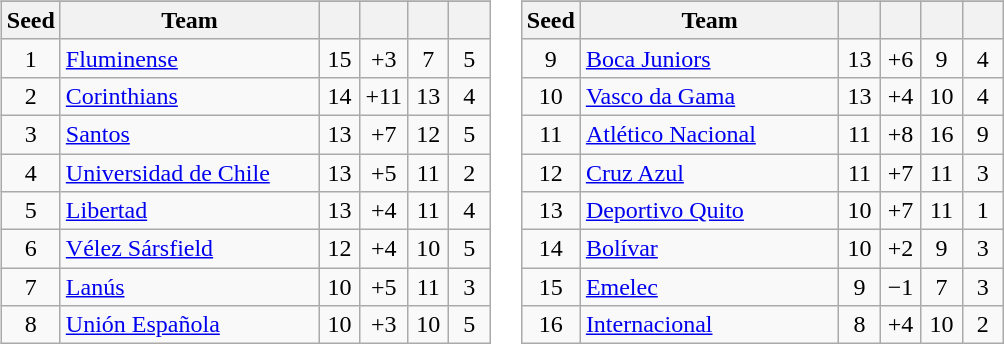<table>
<tr>
<td><br><table class="wikitable" style="text-align: center;">
<tr>
</tr>
<tr>
<th width=20>Seed</th>
<th width=165>Team</th>
<th width=20></th>
<th width=20></th>
<th width=20></th>
<th width=20></th>
</tr>
<tr>
<td>1</td>
<td align="left"> <a href='#'>Fluminense</a></td>
<td>15</td>
<td>+3</td>
<td>7</td>
<td>5</td>
</tr>
<tr>
<td>2</td>
<td align="left"> <a href='#'>Corinthians</a></td>
<td>14</td>
<td>+11</td>
<td>13</td>
<td>4</td>
</tr>
<tr>
<td>3</td>
<td align="left"> <a href='#'>Santos</a></td>
<td>13</td>
<td>+7</td>
<td>12</td>
<td>5</td>
</tr>
<tr>
<td>4</td>
<td align="left"> <a href='#'>Universidad de Chile</a></td>
<td>13</td>
<td>+5</td>
<td>11</td>
<td>2</td>
</tr>
<tr>
<td>5</td>
<td align="left"> <a href='#'>Libertad</a></td>
<td>13</td>
<td>+4</td>
<td>11</td>
<td>4</td>
</tr>
<tr>
<td>6</td>
<td align="left"> <a href='#'>Vélez Sársfield</a></td>
<td>12</td>
<td>+4</td>
<td>10</td>
<td>5</td>
</tr>
<tr>
<td>7</td>
<td align="left"> <a href='#'>Lanús</a></td>
<td>10</td>
<td>+5</td>
<td>11</td>
<td>3</td>
</tr>
<tr>
<td>8</td>
<td align="left"> <a href='#'>Unión Española</a></td>
<td>10</td>
<td>+3</td>
<td>10</td>
<td>5</td>
</tr>
</table>
</td>
<td><br><table class="wikitable" style="text-align: center;">
<tr>
</tr>
<tr>
<th width=20>Seed</th>
<th width=165>Team</th>
<th width=20></th>
<th width=20></th>
<th width=20></th>
<th width=20></th>
</tr>
<tr>
<td>9</td>
<td align="left"> <a href='#'>Boca Juniors</a></td>
<td>13</td>
<td>+6</td>
<td>9</td>
<td>4</td>
</tr>
<tr>
<td>10</td>
<td align="left"> <a href='#'>Vasco da Gama</a></td>
<td>13</td>
<td>+4</td>
<td>10</td>
<td>4</td>
</tr>
<tr>
<td>11</td>
<td align="left"> <a href='#'>Atlético Nacional</a></td>
<td>11</td>
<td>+8</td>
<td>16</td>
<td>9</td>
</tr>
<tr>
<td>12</td>
<td align="left"> <a href='#'>Cruz Azul</a></td>
<td>11</td>
<td>+7</td>
<td>11</td>
<td>3</td>
</tr>
<tr>
<td>13</td>
<td align="left"> <a href='#'>Deportivo Quito</a></td>
<td>10</td>
<td>+7</td>
<td>11</td>
<td>1</td>
</tr>
<tr>
<td>14</td>
<td align="left"> <a href='#'>Bolívar</a></td>
<td>10</td>
<td>+2</td>
<td>9</td>
<td>3</td>
</tr>
<tr>
<td>15</td>
<td align="left"> <a href='#'>Emelec</a></td>
<td>9</td>
<td>−1</td>
<td>7</td>
<td>3</td>
</tr>
<tr>
<td>16</td>
<td align="left"> <a href='#'>Internacional</a></td>
<td>8</td>
<td>+4</td>
<td>10</td>
<td>2</td>
</tr>
</table>
</td>
</tr>
</table>
